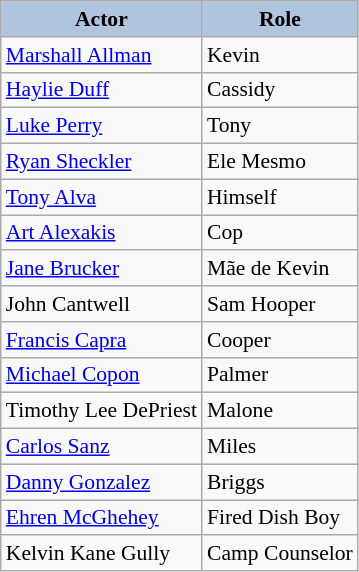<table class="wikitable" style="font-size: 90%;">
<tr>
<th style="background:#B0C4DE;">Actor</th>
<th style="background:#B0C4DE;">Role</th>
</tr>
<tr>
<td><a href='#'>Marshall Allman</a></td>
<td>Kevin</td>
</tr>
<tr>
<td><a href='#'>Haylie Duff</a></td>
<td>Cassidy</td>
</tr>
<tr>
<td><a href='#'>Luke Perry</a></td>
<td>Tony</td>
</tr>
<tr>
<td><a href='#'>Ryan Sheckler</a></td>
<td>Ele Mesmo</td>
</tr>
<tr>
<td><a href='#'>Tony Alva</a></td>
<td>Himself</td>
</tr>
<tr>
<td><a href='#'>Art Alexakis</a></td>
<td>Cop</td>
</tr>
<tr>
<td><a href='#'>Jane Brucker</a></td>
<td>Mãe de Kevin</td>
</tr>
<tr>
<td>John Cantwell</td>
<td>Sam Hooper</td>
</tr>
<tr>
<td><a href='#'>Francis Capra</a></td>
<td>Cooper</td>
</tr>
<tr>
<td><a href='#'>Michael Copon</a></td>
<td>Palmer</td>
</tr>
<tr>
<td>Timothy Lee DePriest</td>
<td>Malone</td>
</tr>
<tr>
<td><a href='#'>Carlos Sanz</a></td>
<td>Miles</td>
</tr>
<tr>
<td><a href='#'>Danny Gonzalez</a></td>
<td>Briggs</td>
</tr>
<tr>
<td><a href='#'>Ehren McGhehey</a></td>
<td>Fired Dish Boy</td>
</tr>
<tr>
<td>Kelvin Kane Gully</td>
<td>Camp Counselor</td>
</tr>
</table>
